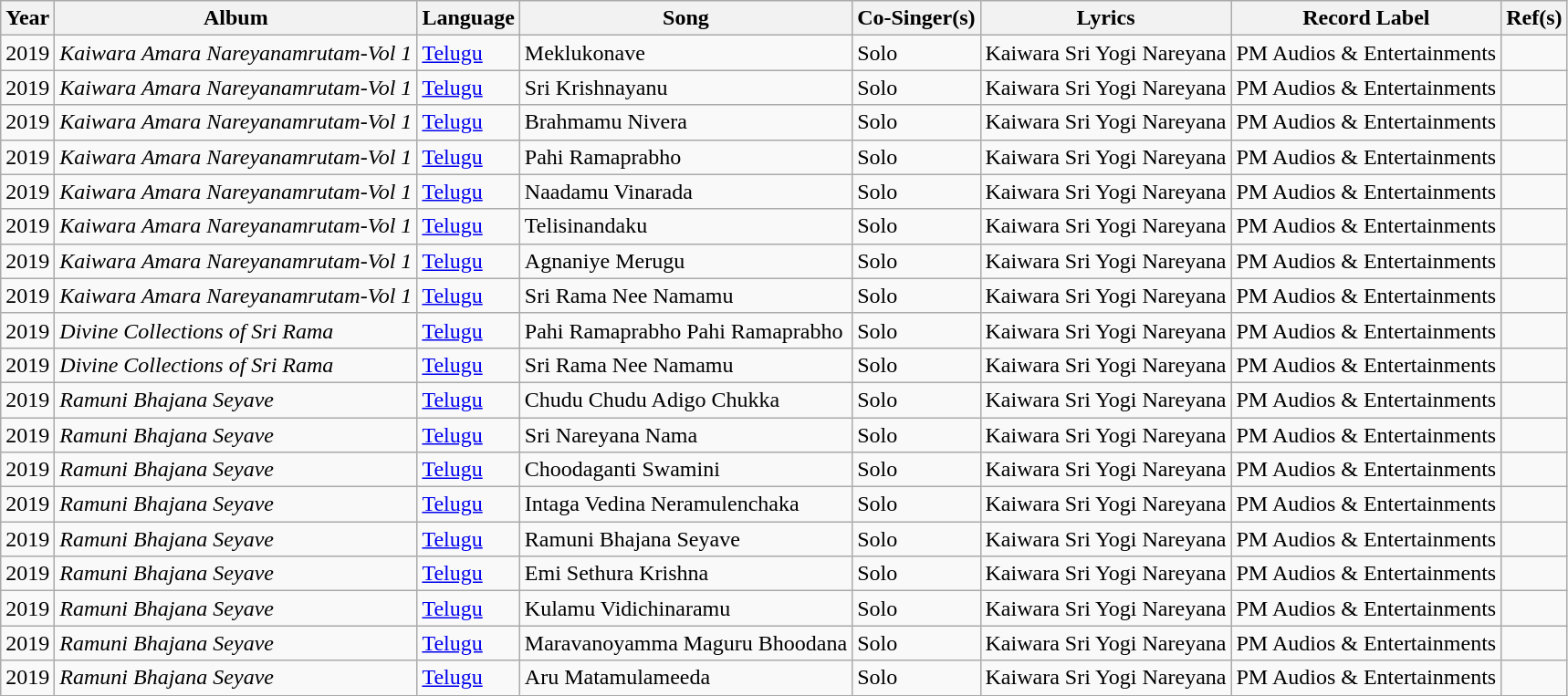<table class="wikitable">
<tr>
<th>Year</th>
<th>Album</th>
<th>Language</th>
<th>Song</th>
<th>Co-Singer(s)</th>
<th>Lyrics</th>
<th>Record Label</th>
<th>Ref(s)</th>
</tr>
<tr>
<td>2019</td>
<td><em>Kaiwara Amara Nareyanamrutam-Vol 1</em></td>
<td><a href='#'>Telugu</a></td>
<td>Meklukonave</td>
<td>Solo</td>
<td>Kaiwara Sri Yogi Nareyana</td>
<td>PM Audios & Entertainments</td>
<td></td>
</tr>
<tr>
<td>2019</td>
<td><em>Kaiwara Amara Nareyanamrutam-Vol 1</em></td>
<td><a href='#'>Telugu</a></td>
<td>Sri Krishnayanu</td>
<td>Solo</td>
<td>Kaiwara Sri Yogi Nareyana</td>
<td>PM Audios & Entertainments</td>
<td></td>
</tr>
<tr>
<td>2019</td>
<td><em>Kaiwara Amara Nareyanamrutam-Vol 1</em></td>
<td><a href='#'>Telugu</a></td>
<td>Brahmamu Nivera</td>
<td>Solo</td>
<td>Kaiwara Sri Yogi Nareyana</td>
<td>PM Audios & Entertainments</td>
<td></td>
</tr>
<tr>
<td>2019</td>
<td><em>Kaiwara Amara Nareyanamrutam-Vol 1</em></td>
<td><a href='#'>Telugu</a></td>
<td>Pahi Ramaprabho</td>
<td>Solo</td>
<td>Kaiwara Sri Yogi Nareyana</td>
<td>PM Audios & Entertainments</td>
<td></td>
</tr>
<tr>
<td>2019</td>
<td><em>Kaiwara Amara Nareyanamrutam-Vol 1</em></td>
<td><a href='#'>Telugu</a></td>
<td>Naadamu Vinarada</td>
<td>Solo</td>
<td>Kaiwara Sri Yogi Nareyana</td>
<td>PM Audios & Entertainments</td>
<td></td>
</tr>
<tr>
<td>2019</td>
<td><em>Kaiwara Amara Nareyanamrutam-Vol 1</em></td>
<td><a href='#'>Telugu</a></td>
<td>Telisinandaku</td>
<td>Solo</td>
<td>Kaiwara Sri Yogi Nareyana</td>
<td>PM Audios & Entertainments</td>
<td></td>
</tr>
<tr>
<td>2019</td>
<td><em>Kaiwara Amara Nareyanamrutam-Vol 1</em></td>
<td><a href='#'>Telugu</a></td>
<td>Agnaniye Merugu</td>
<td>Solo</td>
<td>Kaiwara Sri Yogi Nareyana</td>
<td>PM Audios & Entertainments</td>
<td></td>
</tr>
<tr>
<td>2019</td>
<td><em>Kaiwara Amara Nareyanamrutam-Vol 1</em></td>
<td><a href='#'>Telugu</a></td>
<td>Sri Rama Nee Namamu</td>
<td>Solo</td>
<td>Kaiwara Sri Yogi Nareyana</td>
<td>PM Audios & Entertainments</td>
<td></td>
</tr>
<tr>
<td>2019</td>
<td><em>Divine Collections of Sri Rama</em></td>
<td><a href='#'>Telugu</a></td>
<td>Pahi Ramaprabho Pahi Ramaprabho</td>
<td>Solo</td>
<td>Kaiwara Sri Yogi Nareyana</td>
<td>PM Audios & Entertainments</td>
<td></td>
</tr>
<tr>
<td>2019</td>
<td><em>Divine Collections of Sri Rama</em></td>
<td><a href='#'>Telugu</a></td>
<td>Sri Rama Nee Namamu</td>
<td>Solo</td>
<td>Kaiwara Sri Yogi Nareyana</td>
<td>PM Audios & Entertainments</td>
<td></td>
</tr>
<tr>
<td>2019</td>
<td><em>Ramuni Bhajana Seyave</em></td>
<td><a href='#'>Telugu</a></td>
<td>Chudu Chudu Adigo Chukka</td>
<td>Solo</td>
<td>Kaiwara Sri Yogi Nareyana</td>
<td>PM Audios & Entertainments</td>
<td></td>
</tr>
<tr>
<td>2019</td>
<td><em>Ramuni Bhajana Seyave</em></td>
<td><a href='#'>Telugu</a></td>
<td>Sri Nareyana Nama</td>
<td>Solo</td>
<td>Kaiwara Sri Yogi Nareyana</td>
<td>PM Audios & Entertainments</td>
<td></td>
</tr>
<tr>
<td>2019</td>
<td><em>Ramuni Bhajana Seyave</em></td>
<td><a href='#'>Telugu</a></td>
<td>Choodaganti Swamini</td>
<td>Solo</td>
<td>Kaiwara Sri Yogi Nareyana</td>
<td>PM Audios & Entertainments</td>
<td></td>
</tr>
<tr>
<td>2019</td>
<td><em>Ramuni Bhajana Seyave</em></td>
<td><a href='#'>Telugu</a></td>
<td>Intaga Vedina Neramulenchaka</td>
<td>Solo</td>
<td>Kaiwara Sri Yogi Nareyana</td>
<td>PM Audios & Entertainments</td>
<td></td>
</tr>
<tr>
<td>2019</td>
<td><em>Ramuni Bhajana Seyave</em></td>
<td><a href='#'>Telugu</a></td>
<td>Ramuni Bhajana Seyave</td>
<td>Solo</td>
<td>Kaiwara Sri Yogi Nareyana</td>
<td>PM Audios & Entertainments</td>
<td></td>
</tr>
<tr>
<td>2019</td>
<td><em>Ramuni Bhajana Seyave</em></td>
<td><a href='#'>Telugu</a></td>
<td>Emi Sethura Krishna</td>
<td>Solo</td>
<td>Kaiwara Sri Yogi Nareyana</td>
<td>PM Audios & Entertainments</td>
<td></td>
</tr>
<tr>
<td>2019</td>
<td><em>Ramuni Bhajana Seyave</em></td>
<td><a href='#'>Telugu</a></td>
<td>Kulamu Vidichinaramu</td>
<td>Solo</td>
<td>Kaiwara Sri Yogi Nareyana</td>
<td>PM Audios & Entertainments</td>
<td></td>
</tr>
<tr>
<td>2019</td>
<td><em>Ramuni Bhajana Seyave</em></td>
<td><a href='#'>Telugu</a></td>
<td>Maravanoyamma Maguru Bhoodana</td>
<td>Solo</td>
<td>Kaiwara Sri Yogi Nareyana</td>
<td>PM Audios & Entertainments</td>
<td></td>
</tr>
<tr>
<td>2019</td>
<td><em>Ramuni Bhajana Seyave</em></td>
<td><a href='#'>Telugu</a></td>
<td>Aru Matamulameeda</td>
<td>Solo</td>
<td>Kaiwara Sri Yogi Nareyana</td>
<td>PM Audios & Entertainments</td>
<td></td>
</tr>
<tr>
</tr>
</table>
